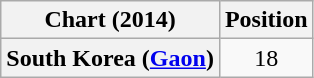<table class="wikitable plainrowheaders" style="text-align:center">
<tr>
<th scope="col">Chart (2014)</th>
<th scope="col">Position</th>
</tr>
<tr>
<th scope="row">South Korea (<a href='#'>Gaon</a>)</th>
<td>18</td>
</tr>
</table>
